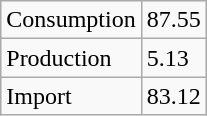<table class=wikitable>
<tr>
<td>Consumption</td>
<td>87.55</td>
</tr>
<tr>
<td>Production</td>
<td>5.13</td>
</tr>
<tr>
<td>Import</td>
<td>83.12</td>
</tr>
</table>
